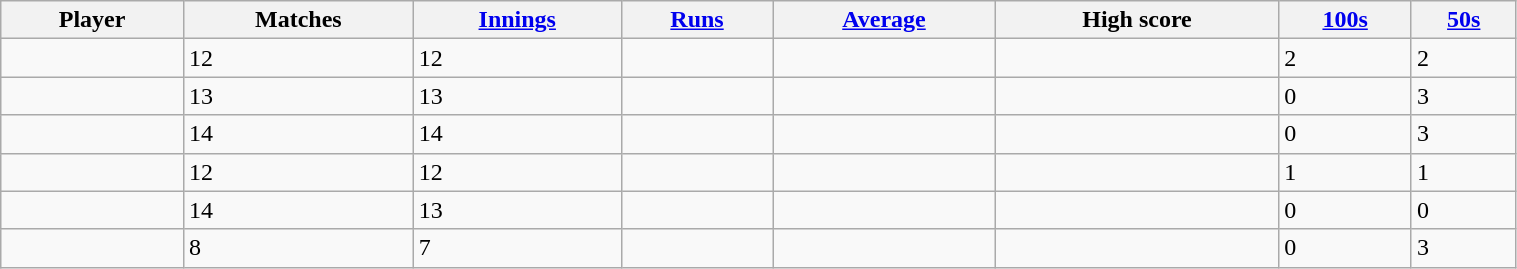<table class="wikitable sortable" style="width:80%;">
<tr>
<th>Player</th>
<th>Matches</th>
<th><a href='#'>Innings</a></th>
<th><a href='#'>Runs</a></th>
<th><a href='#'>Average</a></th>
<th>High score</th>
<th><a href='#'>100s</a></th>
<th><a href='#'>50s</a></th>
</tr>
<tr>
<td></td>
<td>12</td>
<td>12</td>
<td></td>
<td></td>
<td></td>
<td>2</td>
<td>2</td>
</tr>
<tr>
<td></td>
<td>13</td>
<td>13</td>
<td></td>
<td></td>
<td></td>
<td>0</td>
<td>3</td>
</tr>
<tr>
<td></td>
<td>14</td>
<td>14</td>
<td></td>
<td></td>
<td></td>
<td>0</td>
<td>3</td>
</tr>
<tr>
<td></td>
<td>12</td>
<td>12</td>
<td></td>
<td></td>
<td></td>
<td>1</td>
<td>1</td>
</tr>
<tr>
<td></td>
<td>14</td>
<td>13</td>
<td></td>
<td></td>
<td></td>
<td>0</td>
<td>0</td>
</tr>
<tr>
<td></td>
<td>8</td>
<td>7</td>
<td></td>
<td></td>
<td></td>
<td>0</td>
<td>3</td>
</tr>
</table>
